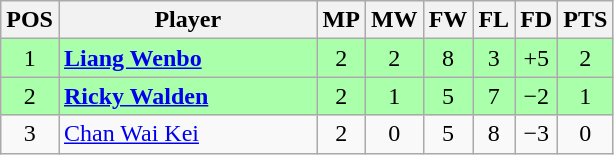<table class="wikitable" style="text-align: center;">
<tr>
<th width=20>POS</th>
<th width=165>Player</th>
<th width=20>MP</th>
<th width=20>MW</th>
<th width=20>FW</th>
<th width=20>FL</th>
<th width=20>FD</th>
<th width=20>PTS</th>
</tr>
<tr style="background:#aaffaa;">
<td>1</td>
<td style="text-align:left;"> <strong><a href='#'>Liang Wenbo</a></strong></td>
<td>2</td>
<td>2</td>
<td>8</td>
<td>3</td>
<td>+5</td>
<td>2</td>
</tr>
<tr style="background:#aaffaa;">
<td>2</td>
<td style="text-align:left;"> <strong><a href='#'>Ricky Walden</a></strong></td>
<td>2</td>
<td>1</td>
<td>5</td>
<td>7</td>
<td>−2</td>
<td>1</td>
</tr>
<tr>
<td>3</td>
<td style="text-align:left;"> <a href='#'>Chan Wai Kei</a></td>
<td>2</td>
<td>0</td>
<td>5</td>
<td>8</td>
<td>−3</td>
<td>0</td>
</tr>
</table>
